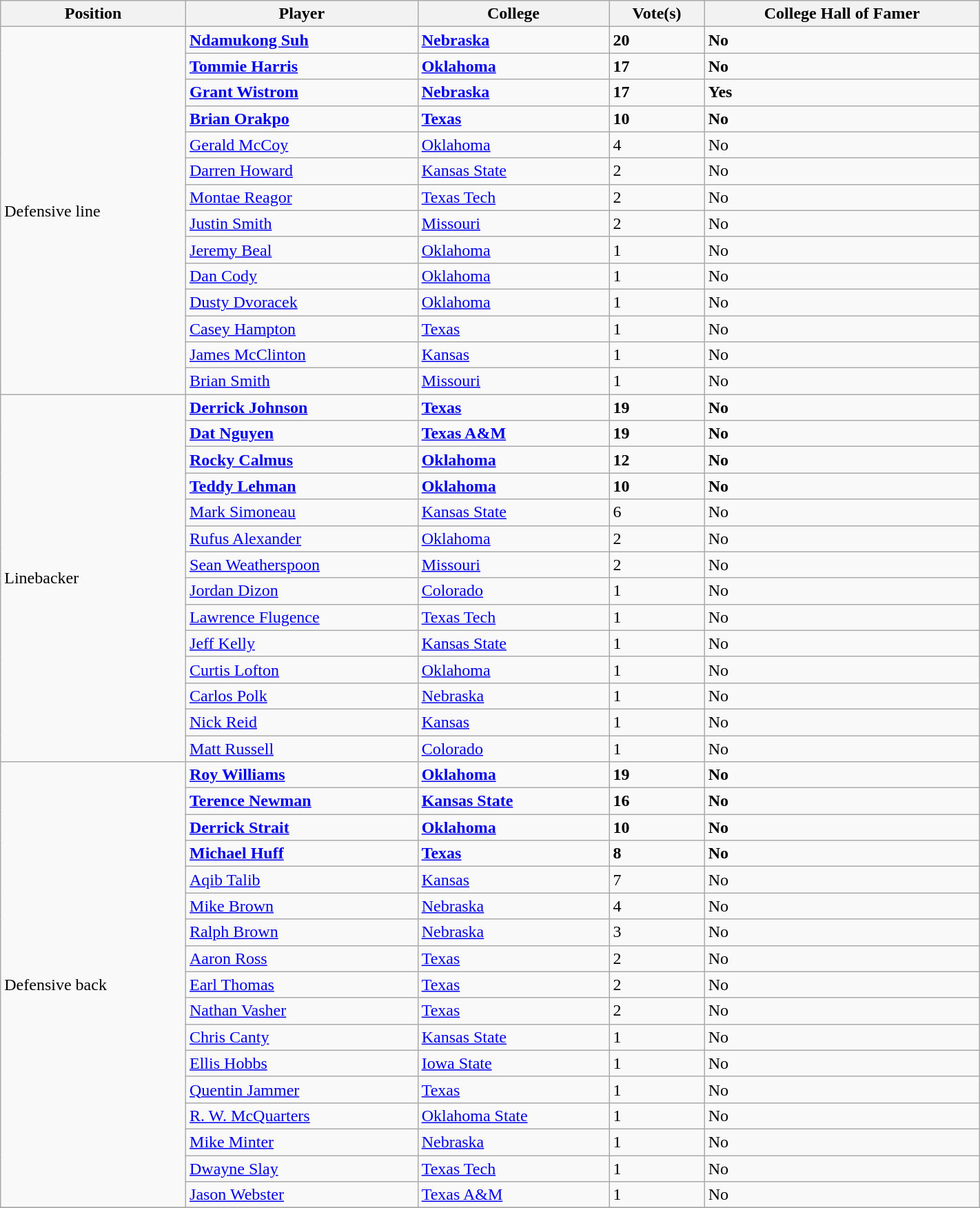<table class="wikitable sortable" style="width: 75%;">
<tr>
<th>Position</th>
<th>Player</th>
<th>College</th>
<th>Vote(s)</th>
<th>College Hall of Famer</th>
</tr>
<tr>
<td rowspan=14>Defensive line</td>
<td><strong><a href='#'>Ndamukong Suh</a></strong></td>
<td><strong><a href='#'>Nebraska</a></strong></td>
<td><strong>20</strong></td>
<td><strong>No</strong></td>
</tr>
<tr>
<td><strong><a href='#'>Tommie Harris</a></strong></td>
<td><strong><a href='#'>Oklahoma</a></strong></td>
<td><strong>17</strong></td>
<td><strong>No</strong></td>
</tr>
<tr>
<td><strong><a href='#'>Grant Wistrom</a></strong></td>
<td><strong><a href='#'>Nebraska</a></strong></td>
<td><strong>17</strong></td>
<td><strong>Yes</strong></td>
</tr>
<tr>
<td><strong><a href='#'>Brian Orakpo</a></strong></td>
<td><strong><a href='#'>Texas</a></strong></td>
<td><strong>10</strong></td>
<td><strong>No</strong></td>
</tr>
<tr>
<td><a href='#'>Gerald McCoy</a></td>
<td><a href='#'>Oklahoma</a></td>
<td>4</td>
<td>No</td>
</tr>
<tr>
<td><a href='#'>Darren Howard</a></td>
<td><a href='#'>Kansas State</a></td>
<td>2</td>
<td>No</td>
</tr>
<tr>
<td><a href='#'>Montae Reagor</a></td>
<td><a href='#'>Texas Tech</a></td>
<td>2</td>
<td>No</td>
</tr>
<tr>
<td><a href='#'>Justin Smith</a></td>
<td><a href='#'>Missouri</a></td>
<td>2</td>
<td>No</td>
</tr>
<tr>
<td><a href='#'>Jeremy Beal</a></td>
<td><a href='#'>Oklahoma</a></td>
<td>1</td>
<td>No</td>
</tr>
<tr>
<td><a href='#'>Dan Cody</a></td>
<td><a href='#'>Oklahoma</a></td>
<td>1</td>
<td>No</td>
</tr>
<tr>
<td><a href='#'>Dusty Dvoracek</a></td>
<td><a href='#'>Oklahoma</a></td>
<td>1</td>
<td>No</td>
</tr>
<tr>
<td><a href='#'>Casey Hampton</a></td>
<td><a href='#'>Texas</a></td>
<td>1</td>
<td>No</td>
</tr>
<tr>
<td><a href='#'>James McClinton</a></td>
<td><a href='#'>Kansas</a></td>
<td>1</td>
<td>No</td>
</tr>
<tr>
<td><a href='#'>Brian Smith</a></td>
<td><a href='#'>Missouri</a></td>
<td>1</td>
<td>No</td>
</tr>
<tr>
<td rowspan=14>Linebacker</td>
<td><strong><a href='#'>Derrick Johnson</a></strong></td>
<td><strong><a href='#'>Texas</a></strong></td>
<td><strong>19</strong></td>
<td><strong>No</strong></td>
</tr>
<tr>
<td><strong><a href='#'>Dat Nguyen</a></strong></td>
<td><strong><a href='#'>Texas A&M</a></strong></td>
<td><strong>19</strong></td>
<td><strong>No</strong></td>
</tr>
<tr>
<td><strong><a href='#'>Rocky Calmus</a></strong></td>
<td><strong><a href='#'>Oklahoma</a></strong></td>
<td><strong>12</strong></td>
<td><strong>No</strong></td>
</tr>
<tr>
<td><strong><a href='#'>Teddy Lehman</a></strong></td>
<td><strong><a href='#'>Oklahoma</a></strong></td>
<td><strong>10</strong></td>
<td><strong>No</strong></td>
</tr>
<tr>
<td><a href='#'>Mark Simoneau</a></td>
<td><a href='#'>Kansas State</a></td>
<td>6</td>
<td>No</td>
</tr>
<tr>
<td><a href='#'>Rufus Alexander</a></td>
<td><a href='#'>Oklahoma</a></td>
<td>2</td>
<td>No</td>
</tr>
<tr>
<td><a href='#'>Sean Weatherspoon</a></td>
<td><a href='#'>Missouri</a></td>
<td>2</td>
<td>No</td>
</tr>
<tr>
<td><a href='#'>Jordan Dizon</a></td>
<td><a href='#'>Colorado</a></td>
<td>1</td>
<td>No</td>
</tr>
<tr>
<td><a href='#'>Lawrence Flugence</a></td>
<td><a href='#'>Texas Tech</a></td>
<td>1</td>
<td>No</td>
</tr>
<tr>
<td><a href='#'>Jeff Kelly</a></td>
<td><a href='#'>Kansas State</a></td>
<td>1</td>
<td>No</td>
</tr>
<tr>
<td><a href='#'>Curtis Lofton</a></td>
<td><a href='#'>Oklahoma</a></td>
<td>1</td>
<td>No</td>
</tr>
<tr>
<td><a href='#'>Carlos Polk</a></td>
<td><a href='#'>Nebraska</a></td>
<td>1</td>
<td>No</td>
</tr>
<tr>
<td><a href='#'>Nick Reid</a></td>
<td><a href='#'>Kansas</a></td>
<td>1</td>
<td>No</td>
</tr>
<tr>
<td><a href='#'>Matt Russell</a></td>
<td><a href='#'>Colorado</a></td>
<td>1</td>
<td>No</td>
</tr>
<tr>
<td rowspan=17>Defensive back</td>
<td><strong><a href='#'>Roy Williams</a></strong></td>
<td><strong><a href='#'>Oklahoma</a></strong></td>
<td><strong>19</strong></td>
<td><strong>No</strong></td>
</tr>
<tr>
<td><strong><a href='#'>Terence Newman</a></strong></td>
<td><strong><a href='#'>Kansas State</a></strong></td>
<td><strong>16</strong></td>
<td><strong>No</strong></td>
</tr>
<tr>
<td><strong><a href='#'>Derrick Strait</a></strong></td>
<td><strong><a href='#'>Oklahoma</a></strong></td>
<td><strong>10</strong></td>
<td><strong>No</strong></td>
</tr>
<tr>
<td><strong><a href='#'>Michael Huff</a></strong></td>
<td><strong><a href='#'>Texas</a></strong></td>
<td><strong>8</strong></td>
<td><strong>No</strong></td>
</tr>
<tr>
<td><a href='#'>Aqib Talib</a></td>
<td><a href='#'>Kansas</a></td>
<td>7</td>
<td>No</td>
</tr>
<tr>
<td><a href='#'>Mike Brown</a></td>
<td><a href='#'>Nebraska</a></td>
<td>4</td>
<td>No</td>
</tr>
<tr>
<td><a href='#'>Ralph Brown</a></td>
<td><a href='#'>Nebraska</a></td>
<td>3</td>
<td>No</td>
</tr>
<tr>
<td><a href='#'>Aaron Ross</a></td>
<td><a href='#'>Texas</a></td>
<td>2</td>
<td>No</td>
</tr>
<tr>
<td><a href='#'>Earl Thomas</a></td>
<td><a href='#'>Texas</a></td>
<td>2</td>
<td>No</td>
</tr>
<tr>
<td><a href='#'>Nathan Vasher</a></td>
<td><a href='#'>Texas</a></td>
<td>2</td>
<td>No</td>
</tr>
<tr>
<td><a href='#'>Chris Canty</a></td>
<td><a href='#'>Kansas State</a></td>
<td>1</td>
<td>No</td>
</tr>
<tr>
<td><a href='#'>Ellis Hobbs</a></td>
<td><a href='#'>Iowa State</a></td>
<td>1</td>
<td>No</td>
</tr>
<tr>
<td><a href='#'>Quentin Jammer</a></td>
<td><a href='#'>Texas</a></td>
<td>1</td>
<td>No</td>
</tr>
<tr>
<td><a href='#'>R. W. McQuarters</a></td>
<td><a href='#'>Oklahoma State</a></td>
<td>1</td>
<td>No</td>
</tr>
<tr>
<td><a href='#'>Mike Minter</a></td>
<td><a href='#'>Nebraska</a></td>
<td>1</td>
<td>No</td>
</tr>
<tr>
<td><a href='#'>Dwayne Slay</a></td>
<td><a href='#'>Texas Tech</a></td>
<td>1</td>
<td>No</td>
</tr>
<tr>
<td><a href='#'>Jason Webster</a></td>
<td><a href='#'>Texas A&M</a></td>
<td>1</td>
<td>No</td>
</tr>
<tr>
</tr>
</table>
